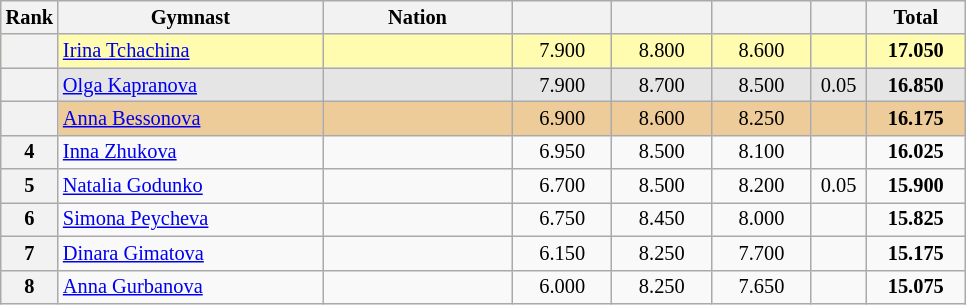<table class="wikitable sortable" style="text-align:center; font-size:85%">
<tr>
<th scope="col" style="width:20px;">Rank</th>
<th ! scope="col" style="width:170px;">Gymnast</th>
<th ! scope="col" style="width:120px;">Nation</th>
<th ! scope="col" style="width:60px;"></th>
<th ! scope="col" style="width:60px;"></th>
<th ! scope="col" style="width:60px;"></th>
<th ! scope="col" style="width:30px;"></th>
<th ! scope="col" style="width:60px;">Total</th>
</tr>
<tr bgcolor=fffcaf>
<th scope=row></th>
<td align=left><a href='#'>Irina Tchachina</a></td>
<td style="text-align:left;"></td>
<td>7.900</td>
<td>8.800</td>
<td>8.600</td>
<td></td>
<td><strong>17.050</strong></td>
</tr>
<tr bgcolor=e5e5e5>
<th scope=row></th>
<td align=left><a href='#'>Olga Kapranova</a></td>
<td style="text-align:left;"></td>
<td>7.900</td>
<td>8.700</td>
<td>8.500</td>
<td>0.05</td>
<td><strong>16.850</strong></td>
</tr>
<tr bgcolor=eecc99>
<th scope=row></th>
<td align=left><a href='#'>Anna Bessonova</a></td>
<td style="text-align:left;"></td>
<td>6.900</td>
<td>8.600</td>
<td>8.250</td>
<td></td>
<td><strong>16.175</strong></td>
</tr>
<tr>
<th scope=row>4</th>
<td align=left><a href='#'>Inna Zhukova</a></td>
<td style="text-align:left;"></td>
<td>6.950</td>
<td>8.500</td>
<td>8.100</td>
<td></td>
<td><strong>16.025</strong></td>
</tr>
<tr>
<th scope=row>5</th>
<td align=left><a href='#'>Natalia Godunko</a></td>
<td style="text-align:left;"></td>
<td>6.700</td>
<td>8.500</td>
<td>8.200</td>
<td>0.05</td>
<td><strong>15.900</strong></td>
</tr>
<tr>
<th scope=row>6</th>
<td align=left><a href='#'>Simona Peycheva</a></td>
<td style="text-align:left;"></td>
<td>6.750</td>
<td>8.450</td>
<td>8.000</td>
<td></td>
<td><strong>15.825</strong></td>
</tr>
<tr>
<th scope=row>7</th>
<td align=left><a href='#'>Dinara Gimatova</a></td>
<td style="text-align:left;"></td>
<td>6.150</td>
<td>8.250</td>
<td>7.700</td>
<td></td>
<td><strong>15.175</strong></td>
</tr>
<tr>
<th scope=row>8</th>
<td align=left><a href='#'>Anna Gurbanova</a></td>
<td style="text-align:left;"></td>
<td>6.000</td>
<td>8.250</td>
<td>7.650</td>
<td></td>
<td><strong>15.075</strong></td>
</tr>
</table>
